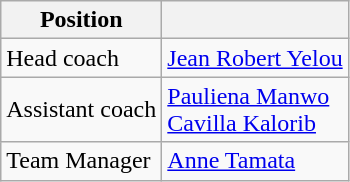<table class=wikitable>
<tr>
<th>Position</th>
<th></th>
</tr>
<tr>
<td>Head coach</td>
<td> <a href='#'>Jean Robert Yelou</a></td>
</tr>
<tr>
<td>Assistant coach</td>
<td> <a href='#'>Pauliena Manwo</a><br> <a href='#'>Cavilla Kalorib</a></td>
</tr>
<tr>
<td>Team Manager</td>
<td><a href='#'>Anne Tamata</a><br></td>
</tr>
</table>
